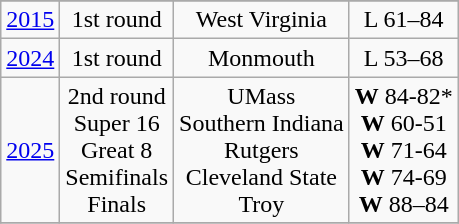<table class="wikitable" style="text-align:center">
<tr>
</tr>
<tr>
<td><a href='#'>2015</a></td>
<td>1st round</td>
<td>West Virginia</td>
<td>L 61–84</td>
</tr>
<tr>
<td><a href='#'>2024</a></td>
<td>1st round</td>
<td>Monmouth</td>
<td>L 53–68</td>
</tr>
<tr>
<td><a href='#'>2025</a></td>
<td>2nd round <br> Super 16 <br> Great 8 <br> Semifinals <br> Finals</td>
<td>UMass <br> Southern Indiana <br> Rutgers <br> Cleveland State <br> Troy</td>
<td><b>W</b> 84-82* <br> <b>W</b> 60-51 <br> <b>W</b> 71-64 <br> <b>W</b> 74-69 <br> <b>W</b> 88–84</td>
</tr>
<tr>
</tr>
</table>
